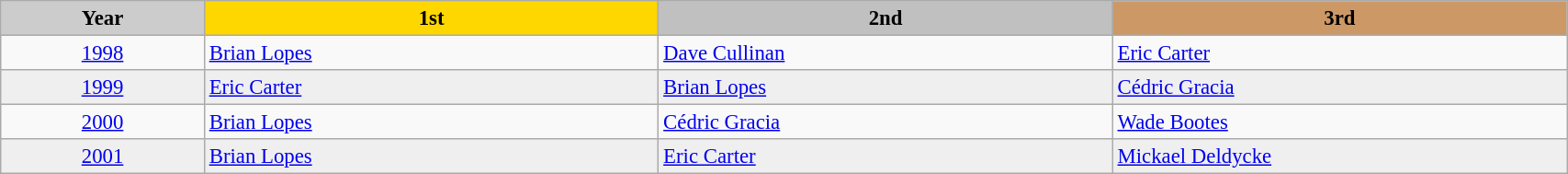<table class="wikitable sortable" width=90% bgcolor="#f7f8ff" cellpadding="3" cellspacing="0" border="1" style="font-size: 95%; border: gray solid 1px; border-collapse: collapse">
<tr bgcolor="#CCCCCC">
<td align="center"><strong>Year</strong></td>
<td width=29% align="center" bgcolor="gold"><strong>1st</strong></td>
<td width=29% align="center" bgcolor="silver"><strong>2nd</strong></td>
<td width=29% align="center" bgcolor="#CC9966"><strong>3rd</strong></td>
</tr>
<tr>
<td align="center"><a href='#'>1998</a></td>
<td> <a href='#'>Brian Lopes</a></td>
<td> <a href='#'>Dave Cullinan</a></td>
<td> <a href='#'>Eric Carter</a></td>
</tr>
<tr bgcolor="#EFEFEF">
<td align="center"><a href='#'>1999</a></td>
<td> <a href='#'>Eric Carter</a></td>
<td> <a href='#'>Brian Lopes</a></td>
<td> <a href='#'>Cédric Gracia</a></td>
</tr>
<tr>
<td align="center"><a href='#'>2000</a></td>
<td> <a href='#'>Brian Lopes</a></td>
<td> <a href='#'>Cédric Gracia</a></td>
<td> <a href='#'>Wade Bootes</a></td>
</tr>
<tr bgcolor="#EFEFEF">
<td align="center"><a href='#'>2001</a></td>
<td> <a href='#'>Brian Lopes</a></td>
<td> <a href='#'>Eric Carter</a></td>
<td> <a href='#'>Mickael Deldycke</a></td>
</tr>
</table>
